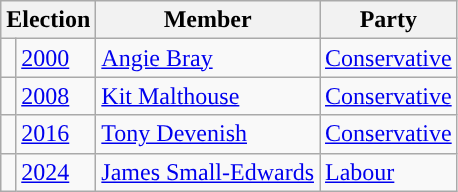<table class="wikitable">
<tr>
<th colspan="2">Election</th>
<th>Member</th>
<th>Party</th>
</tr>
<tr>
<td style="background-color: "></td>
<td><a href='#'>2000</a></td>
<td><a href='#'>Angie Bray</a></td>
<td><a href='#'>Conservative</a></td>
</tr>
<tr>
<td style="background-color: "></td>
<td><a href='#'>2008</a></td>
<td><a href='#'>Kit Malthouse</a></td>
<td><a href='#'>Conservative</a></td>
</tr>
<tr>
<td style="background-color: "></td>
<td><a href='#'>2016</a></td>
<td><a href='#'>Tony Devenish</a></td>
<td><a href='#'>Conservative</a></td>
</tr>
<tr>
<td style="background-color: "></td>
<td><a href='#'>2024</a></td>
<td><a href='#'>James Small-Edwards</a></td>
<td><a href='#'>Labour</a></td>
</tr>
</table>
